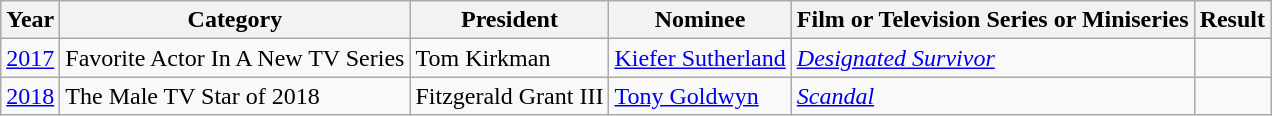<table class="wikitable sortable">
<tr>
<th>Year</th>
<th>Category</th>
<th>President</th>
<th>Nominee</th>
<th>Film or Television Series or Miniseries</th>
<th>Result</th>
</tr>
<tr>
<td><a href='#'>2017</a></td>
<td>Favorite Actor In A New TV Series</td>
<td>Tom Kirkman</td>
<td><a href='#'>Kiefer Sutherland</a></td>
<td><em><a href='#'>Designated Survivor</a></em></td>
<td></td>
</tr>
<tr>
<td><a href='#'>2018</a></td>
<td>The Male TV Star of 2018</td>
<td>Fitzgerald Grant III</td>
<td><a href='#'>Tony Goldwyn</a></td>
<td><em><a href='#'>Scandal</a></em></td>
<td></td>
</tr>
</table>
